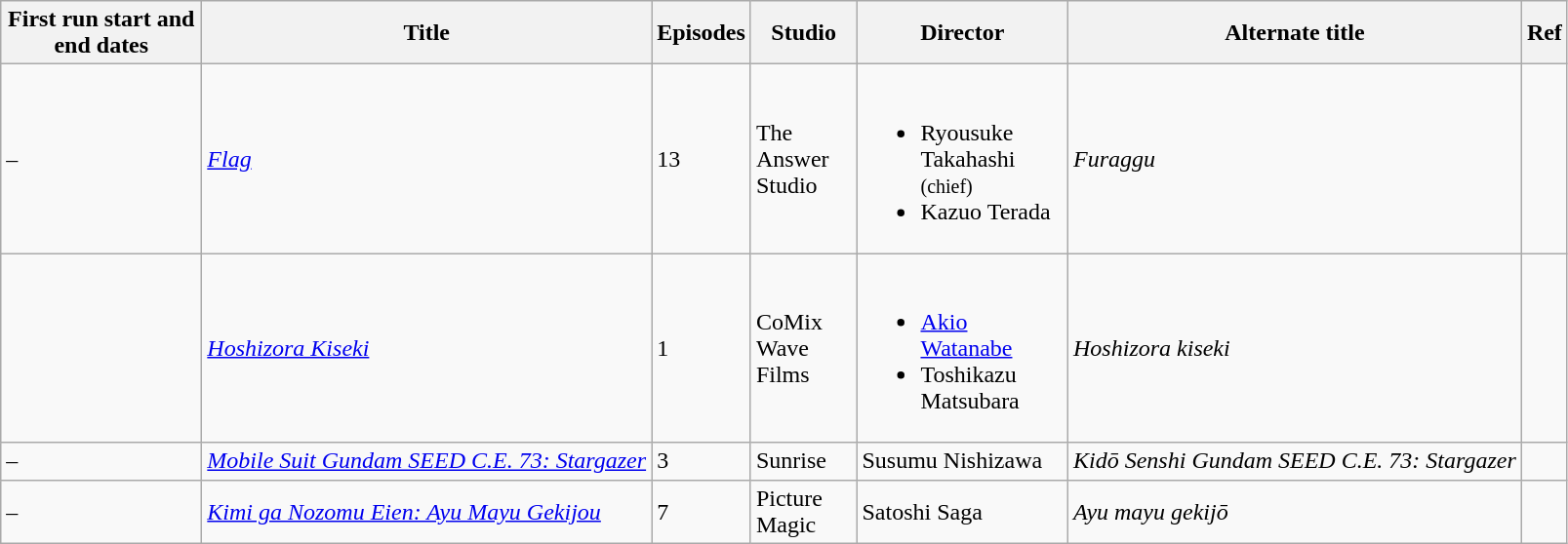<table class="wikitable sortable" border="1">
<tr>
<th data-sort-type="text" width="130px">First run start and end dates</th>
<th>Title</th>
<th width="8px">Episodes</th>
<th width="65px">Studio</th>
<th width="137px">Director</th>
<th>Alternate title</th>
<th class="unsortable" width="5px">Ref</th>
</tr>
<tr>
<td> – </td>
<td><em><a href='#'>Flag</a></em></td>
<td>13</td>
<td>The Answer Studio</td>
<td><br><ul><li>Ryousuke Takahashi <small>(chief)</small></li><li>Kazuo Terada</li></ul></td>
<td><em>Furaggu</em></td>
<td></td>
</tr>
<tr>
<td></td>
<td><em><a href='#'>Hoshizora Kiseki</a></em></td>
<td>1</td>
<td>CoMix Wave Films</td>
<td><br><ul><li><a href='#'>Akio Watanabe</a></li><li>Toshikazu Matsubara</li></ul></td>
<td><em>Hoshizora kiseki</em></td>
<td></td>
</tr>
<tr>
<td> – </td>
<td><em><a href='#'>Mobile Suit Gundam SEED C.E. 73: Stargazer</a></em></td>
<td>3</td>
<td>Sunrise</td>
<td>Susumu Nishizawa</td>
<td><em>Kidō Senshi Gundam SEED C.E. 73: Stargazer</em></td>
<td></td>
</tr>
<tr>
<td> – </td>
<td><em><a href='#'>Kimi ga Nozomu Eien: Ayu Mayu Gekijou</a></em></td>
<td>7</td>
<td>Picture Magic</td>
<td>Satoshi Saga</td>
<td><em>Ayu mayu gekijō</em></td>
<td></td>
</tr>
</table>
